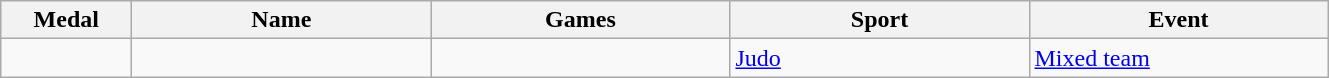<table class="wikitable sortable">
<tr>
<th style="width:5em">Medal</th>
<th style="width:12em">Name</th>
<th style="width:12em">Games</th>
<th style="width:12em">Sport</th>
<th style="width:12em">Event</th>
</tr>
<tr>
<td></td>
<td></td>
<td></td>
<td> <a href='#'>Judo</a></td>
<td><a href='#'>Mixed team</a></td>
</tr>
</table>
